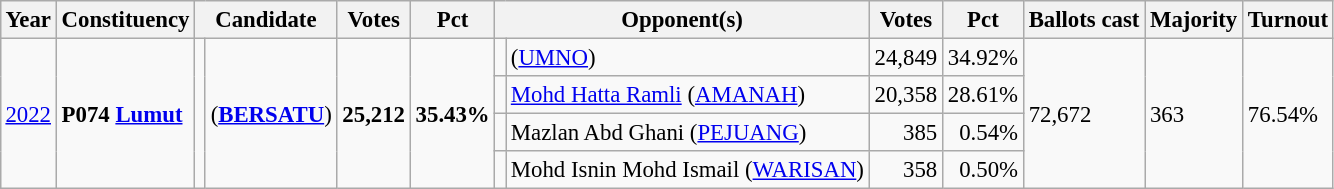<table class="wikitable" style="margin:0.5em ; font-size:95%">
<tr>
<th>Year</th>
<th>Constituency</th>
<th colspan=2>Candidate</th>
<th>Votes</th>
<th>Pct</th>
<th colspan=2>Opponent(s)</th>
<th>Votes</th>
<th>Pct</th>
<th>Ballots cast</th>
<th>Majority</th>
<th>Turnout</th>
</tr>
<tr>
<td rowspan=4><a href='#'>2022</a></td>
<td rowspan=4><strong>P074 <a href='#'>Lumut</a></strong></td>
<td rowspan=4 bgcolor=></td>
<td rowspan=4> (<a href='#'><strong>BERSATU</strong></a>)</td>
<td rowspan=4 align=right><strong>25,212</strong></td>
<td rowspan=4><strong>35.43%</strong></td>
<td></td>
<td> (<a href='#'>UMNO</a>)</td>
<td align=right>24,849</td>
<td>34.92%</td>
<td rowspan=4>72,672</td>
<td rowspan=4>363</td>
<td rowspan=4>76.54%</td>
</tr>
<tr>
<td></td>
<td><a href='#'>Mohd Hatta Ramli</a> (<a href='#'>AMANAH</a>)</td>
<td align=right>20,358</td>
<td>28.61%</td>
</tr>
<tr>
<td bgcolor=></td>
<td>Mazlan Abd Ghani (<a href='#'>PEJUANG</a>)</td>
<td align=right>385</td>
<td align=right>0.54%</td>
</tr>
<tr>
<td></td>
<td>Mohd Isnin Mohd Ismail (<a href='#'>WARISAN</a>)</td>
<td align=right>358</td>
<td align=right>0.50%</td>
</tr>
</table>
